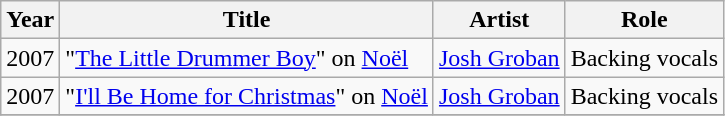<table class="wikitable sortable">
<tr>
<th scope="col">Year</th>
<th scope="col">Title</th>
<th scope="col">Artist</th>
<th scope="col">Role</th>
</tr>
<tr>
<td>2007</td>
<td>"<a href='#'>The Little Drummer Boy</a>" on <a href='#'>Noël</a></td>
<td><a href='#'>Josh Groban</a></td>
<td>Backing vocals</td>
</tr>
<tr>
<td>2007</td>
<td>"<a href='#'>I'll Be Home for Christmas</a>" on <a href='#'>Noël</a></td>
<td><a href='#'>Josh Groban</a></td>
<td>Backing vocals</td>
</tr>
<tr>
</tr>
</table>
